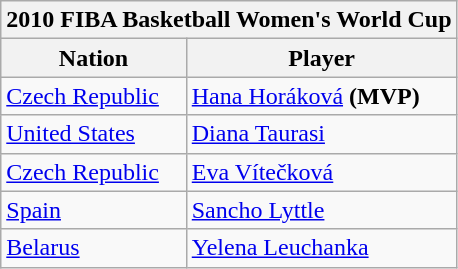<table class="wikitable">
<tr>
<th colspan="2">2010 FIBA Basketball Women's World Cup</th>
</tr>
<tr>
<th>Nation</th>
<th>Player</th>
</tr>
<tr>
<td><a href='#'>Czech Republic</a></td>
<td><a href='#'>Hana Horáková</a> <strong>(MVP)</strong></td>
</tr>
<tr>
<td><a href='#'>United States</a></td>
<td><a href='#'>Diana Taurasi</a></td>
</tr>
<tr>
<td><a href='#'>Czech Republic</a></td>
<td><a href='#'>Eva Vítečková</a></td>
</tr>
<tr>
<td><a href='#'>Spain</a></td>
<td><a href='#'>Sancho Lyttle</a></td>
</tr>
<tr>
<td><a href='#'>Belarus</a></td>
<td><a href='#'>Yelena Leuchanka</a></td>
</tr>
</table>
